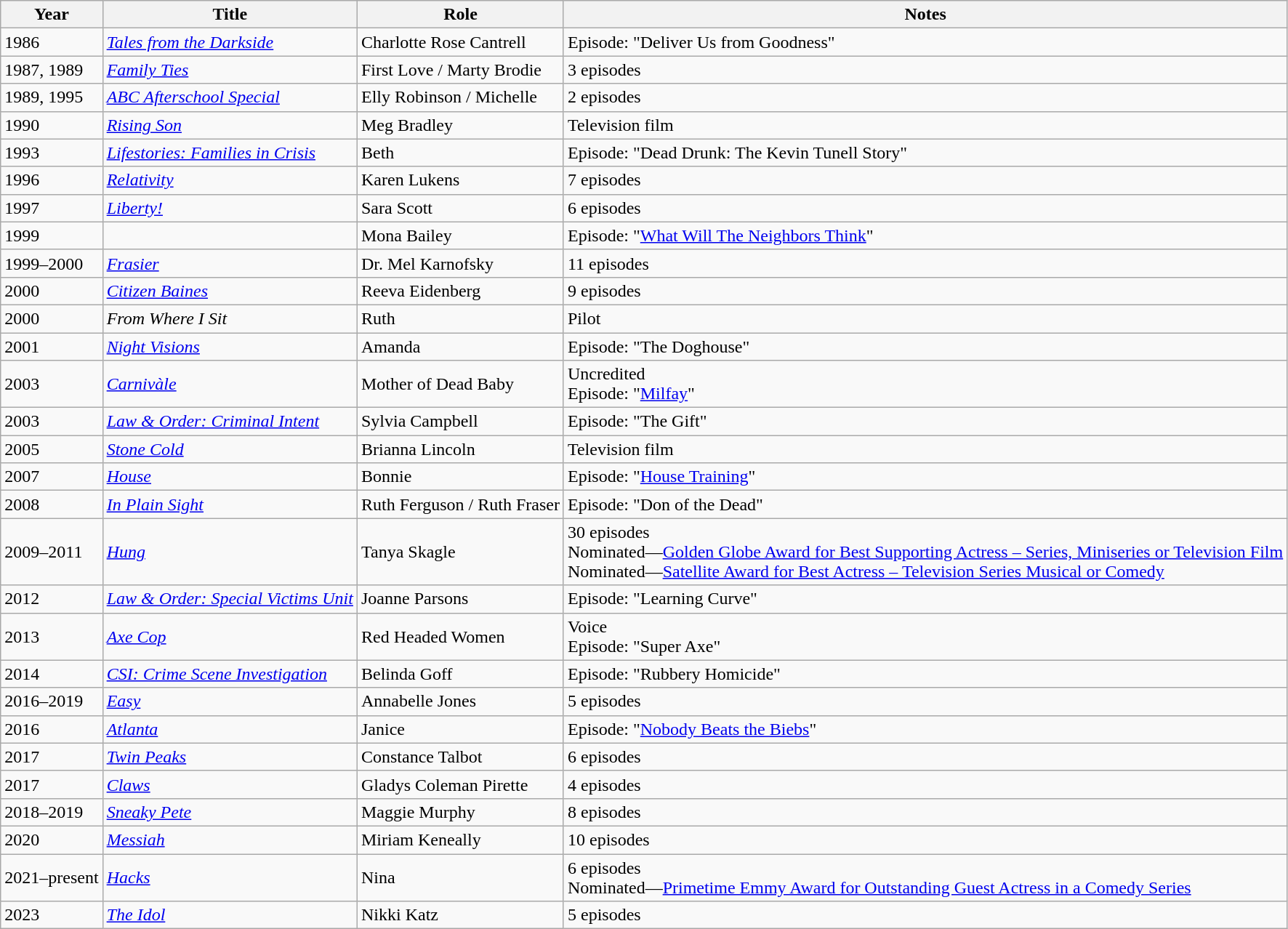<table class="wikitable sortable">
<tr>
<th>Year</th>
<th>Title</th>
<th>Role</th>
<th class="unsortable">Notes</th>
</tr>
<tr>
<td>1986</td>
<td><em><a href='#'>Tales from the Darkside</a></em></td>
<td>Charlotte Rose Cantrell</td>
<td>Episode: "Deliver Us from Goodness"</td>
</tr>
<tr>
<td>1987, 1989</td>
<td><em><a href='#'>Family Ties</a></em></td>
<td>First Love / Marty Brodie</td>
<td>3 episodes</td>
</tr>
<tr>
<td>1989, 1995</td>
<td><em><a href='#'>ABC Afterschool Special</a></em></td>
<td>Elly Robinson / Michelle</td>
<td>2 episodes</td>
</tr>
<tr>
<td>1990</td>
<td><em><a href='#'>Rising Son</a></em></td>
<td>Meg Bradley</td>
<td>Television film</td>
</tr>
<tr>
<td>1993</td>
<td><em><a href='#'>Lifestories: Families in Crisis</a></em></td>
<td>Beth</td>
<td>Episode: "Dead Drunk: The Kevin Tunell Story"</td>
</tr>
<tr>
<td>1996</td>
<td><em><a href='#'>Relativity</a></em></td>
<td>Karen Lukens</td>
<td>7 episodes</td>
</tr>
<tr>
<td>1997</td>
<td><em><a href='#'>Liberty!</a></em></td>
<td>Sara Scott</td>
<td>6 episodes</td>
</tr>
<tr>
<td>1999</td>
<td><em></em></td>
<td>Mona Bailey</td>
<td>Episode: "<a href='#'>What Will The Neighbors Think</a>"</td>
</tr>
<tr>
<td>1999–2000</td>
<td><em><a href='#'>Frasier</a></em></td>
<td>Dr. Mel Karnofsky</td>
<td>11 episodes</td>
</tr>
<tr>
<td>2000</td>
<td><em><a href='#'>Citizen Baines</a></em></td>
<td>Reeva Eidenberg</td>
<td>9 episodes</td>
</tr>
<tr>
<td>2000</td>
<td><em>From Where I Sit</em></td>
<td>Ruth</td>
<td>Pilot</td>
</tr>
<tr>
<td>2001</td>
<td><em><a href='#'>Night Visions</a></em></td>
<td>Amanda</td>
<td>Episode: "The Doghouse"</td>
</tr>
<tr>
<td>2003</td>
<td><em><a href='#'>Carnivàle</a></em></td>
<td>Mother of Dead Baby</td>
<td>Uncredited<br>Episode: "<a href='#'>Milfay</a>"</td>
</tr>
<tr>
<td>2003</td>
<td><em><a href='#'>Law & Order: Criminal Intent</a></em></td>
<td>Sylvia Campbell</td>
<td>Episode: "The Gift"</td>
</tr>
<tr>
<td>2005</td>
<td><em><a href='#'>Stone Cold</a></em></td>
<td>Brianna Lincoln</td>
<td>Television film</td>
</tr>
<tr>
<td>2007</td>
<td><em><a href='#'>House</a></em></td>
<td>Bonnie</td>
<td>Episode: "<a href='#'>House Training</a>"</td>
</tr>
<tr>
<td>2008</td>
<td><em><a href='#'>In Plain Sight</a></em></td>
<td>Ruth Ferguson / Ruth Fraser</td>
<td>Episode: "Don of the Dead"</td>
</tr>
<tr>
<td>2009–2011</td>
<td><em><a href='#'>Hung</a></em></td>
<td>Tanya Skagle</td>
<td>30 episodes<br>Nominated—<a href='#'>Golden Globe Award for Best Supporting Actress – Series, Miniseries or Television Film</a><br>Nominated—<a href='#'>Satellite Award for Best Actress – Television Series Musical or Comedy</a></td>
</tr>
<tr>
<td>2012</td>
<td><em><a href='#'>Law & Order: Special Victims Unit</a></em></td>
<td>Joanne Parsons</td>
<td>Episode: "Learning Curve"</td>
</tr>
<tr>
<td>2013</td>
<td><em><a href='#'>Axe Cop</a></em></td>
<td>Red Headed Women</td>
<td>Voice<br>Episode: "Super Axe"</td>
</tr>
<tr>
<td>2014</td>
<td><em><a href='#'>CSI: Crime Scene Investigation</a></em></td>
<td>Belinda Goff</td>
<td>Episode: "Rubbery Homicide"</td>
</tr>
<tr>
<td>2016–2019</td>
<td><em><a href='#'>Easy</a></em></td>
<td>Annabelle Jones</td>
<td>5 episodes</td>
</tr>
<tr>
<td>2016</td>
<td><em><a href='#'>Atlanta</a></em></td>
<td>Janice</td>
<td>Episode: "<a href='#'>Nobody Beats the Biebs</a>"</td>
</tr>
<tr>
<td>2017</td>
<td><em><a href='#'>Twin Peaks</a></em></td>
<td>Constance Talbot</td>
<td>6 episodes</td>
</tr>
<tr>
<td>2017</td>
<td><em><a href='#'>Claws</a></em></td>
<td>Gladys Coleman Pirette</td>
<td>4 episodes</td>
</tr>
<tr>
<td>2018–2019</td>
<td><em><a href='#'>Sneaky Pete</a></em></td>
<td>Maggie Murphy</td>
<td>8 episodes</td>
</tr>
<tr>
<td>2020</td>
<td><em><a href='#'>Messiah</a></em></td>
<td>Miriam Keneally</td>
<td>10 episodes</td>
</tr>
<tr>
<td>2021–present</td>
<td><a href='#'><em>Hacks</em></a></td>
<td>Nina</td>
<td>6 episodes<br>Nominated—<a href='#'>Primetime Emmy Award for Outstanding Guest Actress in a Comedy Series</a></td>
</tr>
<tr>
<td>2023</td>
<td><em><a href='#'>The Idol</a></em></td>
<td>Nikki Katz</td>
<td>5 episodes</td>
</tr>
</table>
